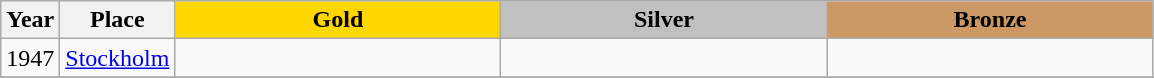<table class="wikitable">
<tr>
<th>Year</th>
<th>Place</th>
<th style="background:gold"    width="210">Gold</th>
<th style="background:silver"  width="210">Silver</th>
<th style="background:#cc9966" width="210">Bronze</th>
</tr>
<tr>
<td>1947</td>
<td> <a href='#'>Stockholm</a></td>
<td></td>
<td></td>
<td></td>
</tr>
<tr>
</tr>
</table>
